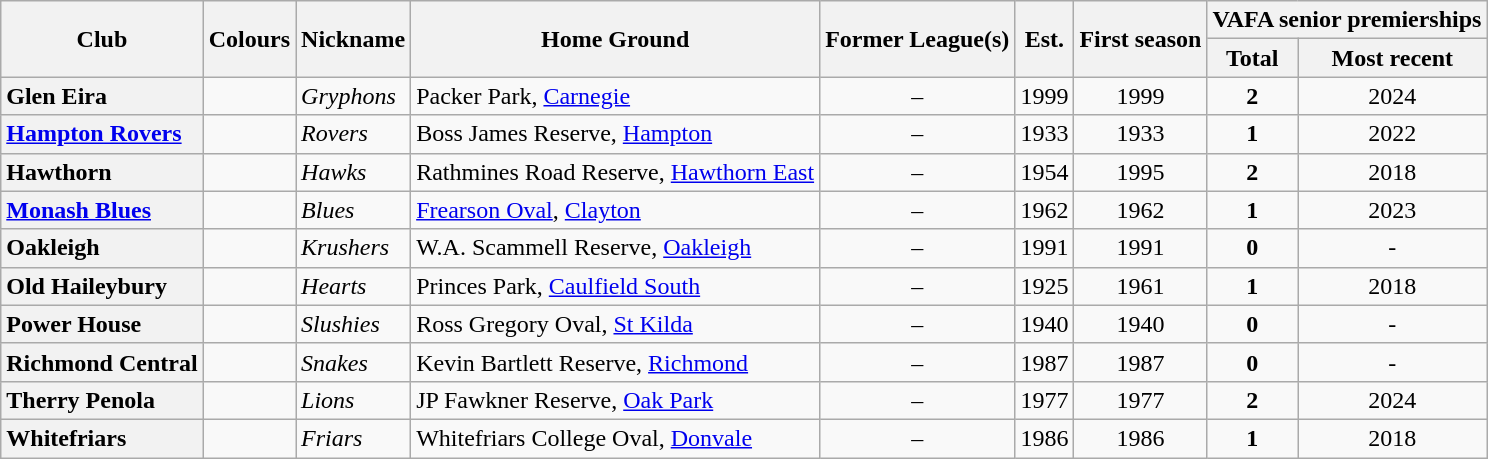<table class="wikitable sortable" width:100%">
<tr>
<th rowspan="2">Club</th>
<th rowspan="2" class=unsortable>Colours</th>
<th rowspan="2">Nickname</th>
<th rowspan="2">Home Ground</th>
<th rowspan="2">Former League(s)</th>
<th rowspan="2">Est.</th>
<th rowspan="2">First season</th>
<th colspan="2">VAFA senior premierships</th>
</tr>
<tr>
<th>Total</th>
<th>Most recent</th>
</tr>
<tr>
<th style="text-align:left;">Glen Eira</th>
<td></td>
<td><em>Gryphons</em></td>
<td>Packer Park, <a href='#'>Carnegie</a></td>
<td style="text-align:center;">–</td>
<td style="text-align:center;">1999</td>
<td style="text-align:center;">1999</td>
<td style="text-align:center;"><strong>2</strong></td>
<td style="text-align:center;">2024</td>
</tr>
<tr>
<th style="text-align:left;"><a href='#'>Hampton Rovers</a></th>
<td></td>
<td><em>Rovers</em></td>
<td>Boss James Reserve, <a href='#'>Hampton</a></td>
<td style="text-align:center;">–</td>
<td style="text-align:center;">1933</td>
<td style="text-align:center;">1933</td>
<td style="text-align:center;"><strong>1</strong></td>
<td style="text-align:center;">2022</td>
</tr>
<tr>
<th style="text-align:left;">Hawthorn</th>
<td></td>
<td><em>Hawks</em></td>
<td>Rathmines Road Reserve, <a href='#'>Hawthorn East</a></td>
<td style="text-align:center;">–</td>
<td style="text-align:center;">1954</td>
<td style="text-align:center;">1995</td>
<td style="text-align:center;"><strong>2</strong></td>
<td style="text-align:center;">2018</td>
</tr>
<tr>
<th style="text-align:left;"><a href='#'>Monash Blues</a></th>
<td></td>
<td><em>Blues</em></td>
<td><a href='#'>Frearson Oval</a>, <a href='#'>Clayton</a></td>
<td style="text-align:center;">–</td>
<td style="text-align:center;">1962</td>
<td style="text-align:center;">1962</td>
<td style="text-align:center;"><strong>1</strong></td>
<td style="text-align:center;">2023</td>
</tr>
<tr>
<th style="text-align:left;">Oakleigh</th>
<td></td>
<td><em>Krushers</em></td>
<td>W.A. Scammell Reserve, <a href='#'>Oakleigh</a></td>
<td style="text-align:center;">–</td>
<td style="text-align:center;">1991</td>
<td style="text-align:center;">1991</td>
<td style="text-align:center;"><strong>0</strong></td>
<td style="text-align:center;">-</td>
</tr>
<tr>
<th style="text-align:left;">Old Haileybury</th>
<td></td>
<td><em>Hearts</em></td>
<td>Princes Park, <a href='#'>Caulfield South</a></td>
<td style="text-align:center;">–</td>
<td style="text-align:center;">1925</td>
<td style="text-align:center;">1961</td>
<td style="text-align:center;"><strong>1</strong></td>
<td style="text-align:center;">2018</td>
</tr>
<tr>
<th style="text-align:left;">Power House</th>
<td></td>
<td><em>Slushies</em></td>
<td>Ross Gregory Oval, <a href='#'>St Kilda</a></td>
<td style="text-align:center;">–</td>
<td style="text-align:center;">1940</td>
<td style="text-align:center;">1940</td>
<td style="text-align:center;"><strong>0</strong></td>
<td style="text-align:center;">-</td>
</tr>
<tr>
<th style="text-align:left;">Richmond Central</th>
<td></td>
<td><em>Snakes</em></td>
<td>Kevin Bartlett Reserve, <a href='#'>Richmond</a></td>
<td style="text-align:center;">–</td>
<td style="text-align:center;">1987</td>
<td style="text-align:center;">1987</td>
<td style="text-align:center;"><strong>0</strong></td>
<td style="text-align:center;">-</td>
</tr>
<tr>
<th style="text-align:left;">Therry Penola</th>
<td></td>
<td><em>Lions</em></td>
<td>JP Fawkner Reserve, <a href='#'>Oak Park</a></td>
<td style="text-align:center;">–</td>
<td style="text-align:center;">1977</td>
<td style="text-align:center;">1977</td>
<td style="text-align:center;"><strong>2</strong></td>
<td style="text-align:center;">2024</td>
</tr>
<tr>
<th style="text-align:left;">Whitefriars</th>
<td></td>
<td><em>Friars</em></td>
<td>Whitefriars College Oval, <a href='#'>Donvale</a></td>
<td style="text-align:center;">–</td>
<td style="text-align:center;">1986</td>
<td style="text-align:center;">1986</td>
<td style="text-align:center;"><strong>1</strong></td>
<td style="text-align:center;">2018</td>
</tr>
</table>
